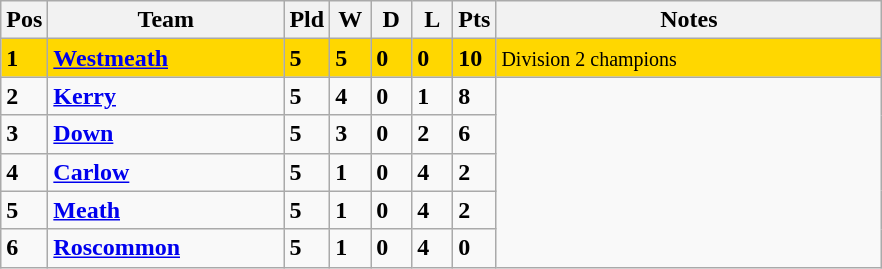<table class="wikitable" style="text-align: centre;">
<tr>
<th width=20>Pos</th>
<th width=150>Team</th>
<th width=20>Pld</th>
<th width=20>W</th>
<th width=20>D</th>
<th width=20>L</th>
<th width=20>Pts</th>
<th width=250>Notes</th>
</tr>
<tr style="background:gold;">
<td><strong>1</strong></td>
<td align=left><strong> <a href='#'>Westmeath</a> </strong></td>
<td><strong>5</strong></td>
<td><strong>5</strong></td>
<td><strong>0</strong></td>
<td><strong>0</strong></td>
<td><strong>10</strong></td>
<td><small> Division 2 champions</small></td>
</tr>
<tr style>
<td><strong>2</strong></td>
<td align=left><strong> <a href='#'>Kerry</a> </strong></td>
<td><strong>5</strong></td>
<td><strong>4</strong></td>
<td><strong>0</strong></td>
<td><strong>1</strong></td>
<td><strong>8</strong></td>
</tr>
<tr style>
<td><strong>3</strong></td>
<td align=left><strong> <a href='#'>Down</a> </strong></td>
<td><strong>5</strong></td>
<td><strong>3</strong></td>
<td><strong>0</strong></td>
<td><strong>2</strong></td>
<td><strong>6</strong></td>
</tr>
<tr style>
<td><strong>4</strong></td>
<td align=left><strong> <a href='#'>Carlow</a> </strong></td>
<td><strong>5</strong></td>
<td><strong>1</strong></td>
<td><strong>0</strong></td>
<td><strong>4</strong></td>
<td><strong>2</strong></td>
</tr>
<tr style>
<td><strong>5</strong></td>
<td align=left><strong> <a href='#'>Meath</a> </strong></td>
<td><strong>5</strong></td>
<td><strong>1</strong></td>
<td><strong>0</strong></td>
<td><strong>4</strong></td>
<td><strong>2</strong></td>
</tr>
<tr style>
<td><strong>6</strong></td>
<td align=left><strong> <a href='#'>Roscommon</a> </strong></td>
<td><strong>5</strong></td>
<td><strong>1</strong></td>
<td><strong>0</strong></td>
<td><strong>4</strong></td>
<td><strong>0</strong></td>
</tr>
</table>
